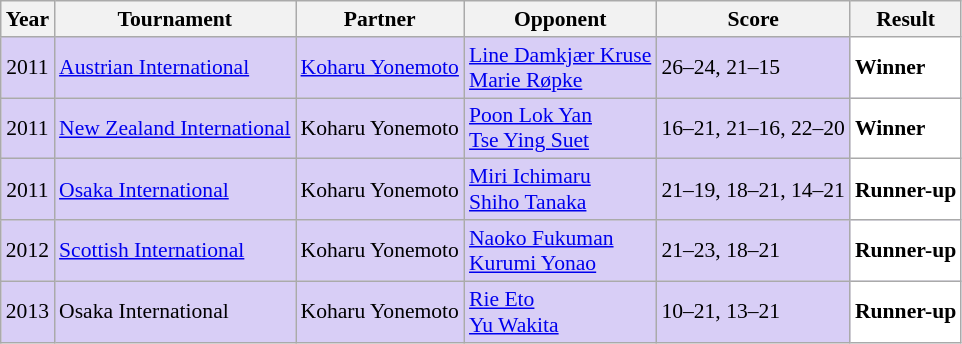<table class="sortable wikitable" style="font-size: 90%;">
<tr>
<th>Year</th>
<th>Tournament</th>
<th>Partner</th>
<th>Opponent</th>
<th>Score</th>
<th>Result</th>
</tr>
<tr style="background:#D8CEF6">
<td align="center">2011</td>
<td align="left"><a href='#'>Austrian International</a></td>
<td align="left"> <a href='#'>Koharu Yonemoto</a></td>
<td align="left"> <a href='#'>Line Damkjær Kruse</a> <br>  <a href='#'>Marie Røpke</a></td>
<td align="left">26–24, 21–15</td>
<td style="text-align:left; background:white"> <strong>Winner</strong></td>
</tr>
<tr style="background:#D8CEF6">
<td align="center">2011</td>
<td align="left"><a href='#'>New Zealand International</a></td>
<td align="left"> Koharu Yonemoto</td>
<td align="left"> <a href='#'>Poon Lok Yan</a> <br>  <a href='#'>Tse Ying Suet</a></td>
<td align="left">16–21, 21–16, 22–20</td>
<td style="text-align:left; background:white"> <strong>Winner</strong></td>
</tr>
<tr style="background:#D8CEF6">
<td align="center">2011</td>
<td align="left"><a href='#'>Osaka International</a></td>
<td align="left"> Koharu Yonemoto</td>
<td align="left"> <a href='#'>Miri Ichimaru</a> <br>  <a href='#'>Shiho Tanaka</a></td>
<td align="left">21–19, 18–21, 14–21</td>
<td style="text-align:left; background:white"> <strong>Runner-up</strong></td>
</tr>
<tr style="background:#D8CEF6">
<td align="center">2012</td>
<td align="left"><a href='#'>Scottish International</a></td>
<td align="left"> Koharu Yonemoto</td>
<td align="left"> <a href='#'>Naoko Fukuman</a> <br>  <a href='#'>Kurumi Yonao</a></td>
<td align="left">21–23, 18–21</td>
<td style="text-align:left; background:white"> <strong>Runner-up</strong></td>
</tr>
<tr style="background:#D8CEF6">
<td align="center">2013</td>
<td align="left">Osaka International</td>
<td align="left"> Koharu Yonemoto</td>
<td align="left"> <a href='#'>Rie Eto</a> <br>  <a href='#'>Yu Wakita</a></td>
<td align="left">10–21, 13–21</td>
<td style="text-align:left; background:white"> <strong>Runner-up</strong></td>
</tr>
</table>
